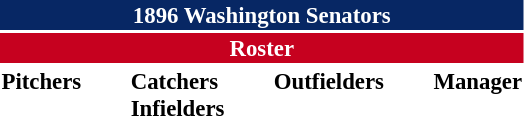<table class="toccolours" style="font-size: 95%;">
<tr>
<th colspan="10" style="background-color: #072764; color: white; text-align: center;">1896 Washington Senators</th>
</tr>
<tr>
<td colspan="10" style="background-color: #c6011f; color: white; text-align: center;"><strong>Roster</strong></td>
</tr>
<tr>
<td valign="top"><strong>Pitchers</strong><br>









</td>
<td width="25px"></td>
<td valign="top"><strong>Catchers</strong><br>


<strong>Infielders</strong>







</td>
<td width="25px"></td>
<td valign="top"><strong>Outfielders</strong><br>


</td>
<td width="25px"></td>
<td valign="top"><strong>Manager</strong><br></td>
</tr>
<tr>
</tr>
</table>
